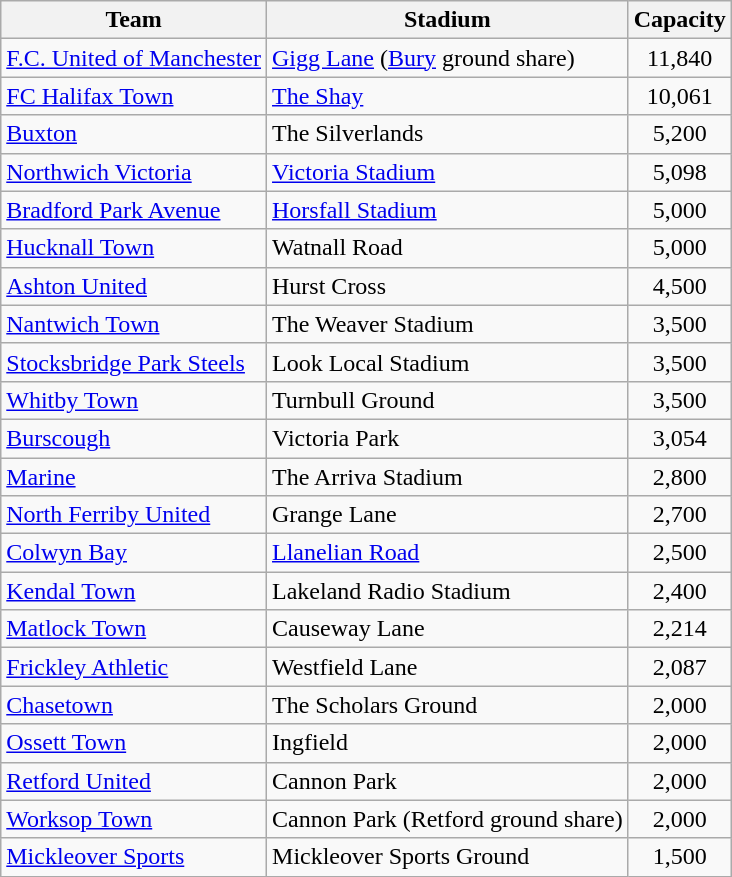<table class="wikitable sortable">
<tr>
<th>Team</th>
<th>Stadium</th>
<th>Capacity</th>
</tr>
<tr>
<td><a href='#'>F.C. United of Manchester</a></td>
<td><a href='#'>Gigg Lane</a> (<a href='#'>Bury</a> ground share)</td>
<td align="center">11,840</td>
</tr>
<tr>
<td><a href='#'>FC Halifax Town</a></td>
<td><a href='#'>The Shay</a></td>
<td align="center">10,061</td>
</tr>
<tr>
<td><a href='#'>Buxton</a></td>
<td>The Silverlands</td>
<td align="center">5,200</td>
</tr>
<tr>
<td><a href='#'>Northwich Victoria</a></td>
<td><a href='#'>Victoria Stadium</a></td>
<td align="center">5,098</td>
</tr>
<tr>
<td><a href='#'>Bradford Park Avenue</a></td>
<td><a href='#'>Horsfall Stadium</a></td>
<td align="center">5,000</td>
</tr>
<tr>
<td><a href='#'>Hucknall Town</a></td>
<td>Watnall Road</td>
<td align="center">5,000</td>
</tr>
<tr>
<td><a href='#'>Ashton United</a></td>
<td>Hurst Cross</td>
<td align="center">4,500</td>
</tr>
<tr>
<td><a href='#'>Nantwich Town</a></td>
<td>The Weaver Stadium</td>
<td align="center">3,500</td>
</tr>
<tr>
<td><a href='#'>Stocksbridge Park Steels</a></td>
<td>Look Local Stadium</td>
<td align="center">3,500</td>
</tr>
<tr>
<td><a href='#'>Whitby Town</a></td>
<td>Turnbull Ground</td>
<td align="center">3,500</td>
</tr>
<tr>
<td><a href='#'>Burscough</a></td>
<td>Victoria Park</td>
<td align="center">3,054</td>
</tr>
<tr>
<td><a href='#'>Marine</a></td>
<td>The Arriva Stadium</td>
<td align="center">2,800</td>
</tr>
<tr>
<td><a href='#'>North Ferriby United</a></td>
<td>Grange Lane</td>
<td align="center">2,700</td>
</tr>
<tr>
<td><a href='#'>Colwyn Bay</a></td>
<td><a href='#'>Llanelian Road</a></td>
<td align="center">2,500</td>
</tr>
<tr>
<td><a href='#'>Kendal Town</a></td>
<td>Lakeland Radio Stadium</td>
<td align="center">2,400</td>
</tr>
<tr>
<td><a href='#'>Matlock Town</a></td>
<td>Causeway Lane</td>
<td align="center">2,214</td>
</tr>
<tr>
<td><a href='#'>Frickley Athletic</a></td>
<td>Westfield Lane</td>
<td align="center">2,087</td>
</tr>
<tr>
<td><a href='#'>Chasetown</a></td>
<td>The Scholars Ground</td>
<td align="center">2,000</td>
</tr>
<tr>
<td><a href='#'>Ossett Town</a></td>
<td>Ingfield</td>
<td align="center">2,000</td>
</tr>
<tr>
<td><a href='#'>Retford United</a></td>
<td>Cannon Park</td>
<td align="center">2,000</td>
</tr>
<tr>
<td><a href='#'>Worksop Town</a></td>
<td>Cannon Park (Retford ground share)</td>
<td align="center">2,000</td>
</tr>
<tr>
<td><a href='#'>Mickleover Sports</a></td>
<td>Mickleover Sports Ground</td>
<td align="center">1,500</td>
</tr>
</table>
